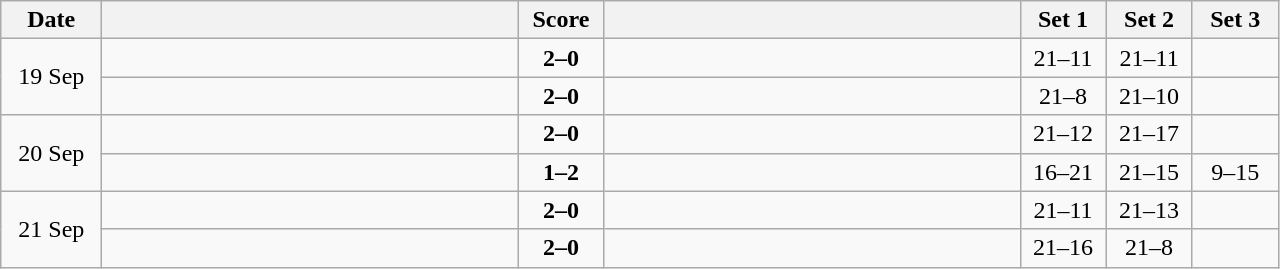<table class="wikitable" style="text-align: center;">
<tr>
<th width="60">Date</th>
<th align="right" width="270"></th>
<th width="50">Score</th>
<th align="left" width="270"></th>
<th width="50">Set 1</th>
<th width="50">Set 2</th>
<th width="50">Set 3</th>
</tr>
<tr>
<td rowspan=2>19 Sep</td>
<td align=left><strong></strong></td>
<td align=center><strong>2–0</strong></td>
<td align=left></td>
<td>21–11</td>
<td>21–11</td>
<td></td>
</tr>
<tr>
<td align=left><strong></strong></td>
<td align=center><strong>2–0</strong></td>
<td align=left></td>
<td>21–8</td>
<td>21–10</td>
<td></td>
</tr>
<tr>
<td rowspan=2>20 Sep</td>
<td align=left><strong></strong></td>
<td align=center><strong>2–0</strong></td>
<td align=left></td>
<td>21–12</td>
<td>21–17</td>
<td></td>
</tr>
<tr>
<td align=left></td>
<td align=center><strong>1–2</strong></td>
<td align=left><strong></strong></td>
<td>16–21</td>
<td>21–15</td>
<td>9–15</td>
</tr>
<tr>
<td rowspan=2>21 Sep</td>
<td align=left><strong></strong></td>
<td align=center><strong>2–0</strong></td>
<td align=left></td>
<td>21–11</td>
<td>21–13</td>
<td></td>
</tr>
<tr>
<td align=left><strong></strong></td>
<td align=center><strong>2–0</strong></td>
<td align=left></td>
<td>21–16</td>
<td>21–8</td>
<td></td>
</tr>
</table>
